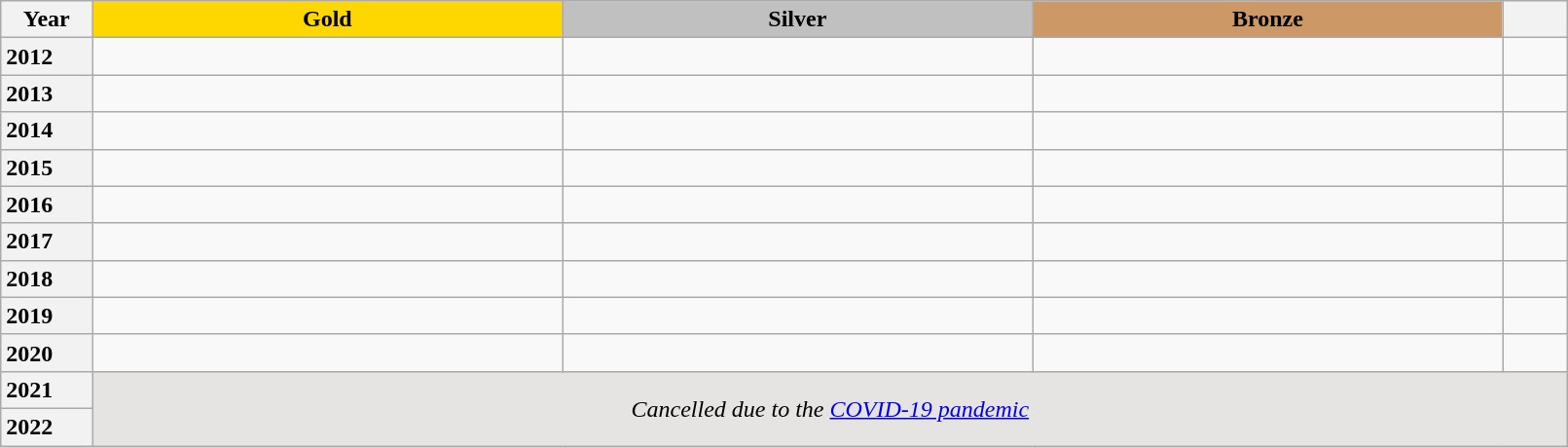<table class="wikitable unsortable" style="text-align:left; width:85%">
<tr>
<th scope="col" style="text-align:center">Year</th>
<td scope="col" style="text-align:center; width:30%; background:gold"><strong>Gold</strong></td>
<td scope="col" style="text-align:center; width:30%; background:silver"><strong>Silver</strong></td>
<td scope="col" style="text-align:center; width:30%; background:#c96"><strong>Bronze</strong></td>
<th scope="col" style="text-align:center"></th>
</tr>
<tr>
<th scope="row" style="text-align:left">2012</th>
<td></td>
<td></td>
<td></td>
<td></td>
</tr>
<tr>
<th scope="row" style="text-align:left">2013</th>
<td></td>
<td></td>
<td></td>
<td></td>
</tr>
<tr>
<th scope="row" style="text-align:left">2014</th>
<td></td>
<td></td>
<td></td>
<td></td>
</tr>
<tr>
<th scope="row" style="text-align:left">2015</th>
<td></td>
<td></td>
<td></td>
<td></td>
</tr>
<tr>
<th scope="row" style="text-align:left">2016</th>
<td></td>
<td></td>
<td></td>
<td></td>
</tr>
<tr>
<th scope="row" style="text-align:left">2017</th>
<td></td>
<td></td>
<td></td>
<td></td>
</tr>
<tr>
<th scope="row" style="text-align:left">2018</th>
<td></td>
<td></td>
<td></td>
<td></td>
</tr>
<tr>
<th scope="row" style="text-align:left">2019</th>
<td></td>
<td></td>
<td></td>
<td></td>
</tr>
<tr>
<th scope="row" style="text-align:left">2020</th>
<td></td>
<td></td>
<td></td>
<td></td>
</tr>
<tr>
<th scope="row" style="text-align:left">2021</th>
<td rowspan="2" colspan="4" align="center" bgcolor="e5e4e2"><em>Cancelled due to the <a href='#'>COVID-19 pandemic</a></em></td>
</tr>
<tr>
<th scope="row" style="text-align:left">2022</th>
</tr>
</table>
